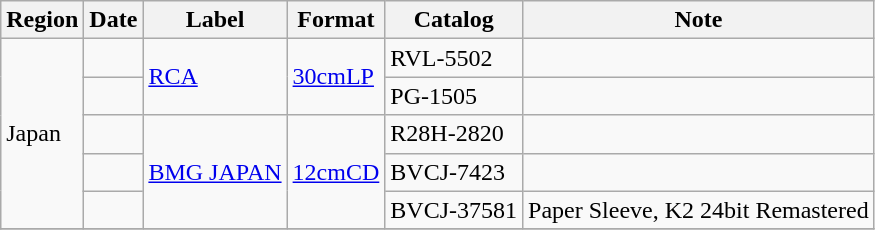<table class="wikitable sortable">
<tr>
<th>Region</th>
<th>Date</th>
<th>Label</th>
<th>Format</th>
<th>Catalog</th>
<th>Note</th>
</tr>
<tr>
<td rowspan="5">Japan</td>
<td></td>
<td rowspan="2"><a href='#'>RCA</a></td>
<td rowspan="2"><a href='#'>30cmLP</a></td>
<td>RVL-5502</td>
<td></td>
</tr>
<tr>
<td></td>
<td>PG-1505</td>
<td></td>
</tr>
<tr>
<td></td>
<td rowspan="3"><a href='#'>BMG JAPAN</a></td>
<td rowspan="3"><a href='#'>12cmCD</a></td>
<td>R28H-2820</td>
<td></td>
</tr>
<tr>
<td></td>
<td>BVCJ-7423</td>
<td></td>
</tr>
<tr>
<td></td>
<td>BVCJ-37581</td>
<td>Paper Sleeve, K2 24bit Remastered</td>
</tr>
<tr>
</tr>
</table>
